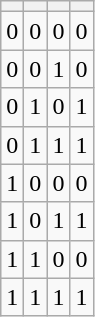<table class="wikitable">
<tr>
<th></th>
<th></th>
<th></th>
<th></th>
</tr>
<tr>
<td>0</td>
<td>0</td>
<td>0</td>
<td>0</td>
</tr>
<tr>
<td>0</td>
<td>0</td>
<td>1</td>
<td>0</td>
</tr>
<tr>
<td>0</td>
<td>1</td>
<td>0</td>
<td>1</td>
</tr>
<tr>
<td>0</td>
<td>1</td>
<td>1</td>
<td>1</td>
</tr>
<tr>
<td>1</td>
<td>0</td>
<td>0</td>
<td>0</td>
</tr>
<tr>
<td>1</td>
<td>0</td>
<td>1</td>
<td>1</td>
</tr>
<tr>
<td>1</td>
<td>1</td>
<td>0</td>
<td>0</td>
</tr>
<tr>
<td>1</td>
<td>1</td>
<td>1</td>
<td>1</td>
</tr>
</table>
